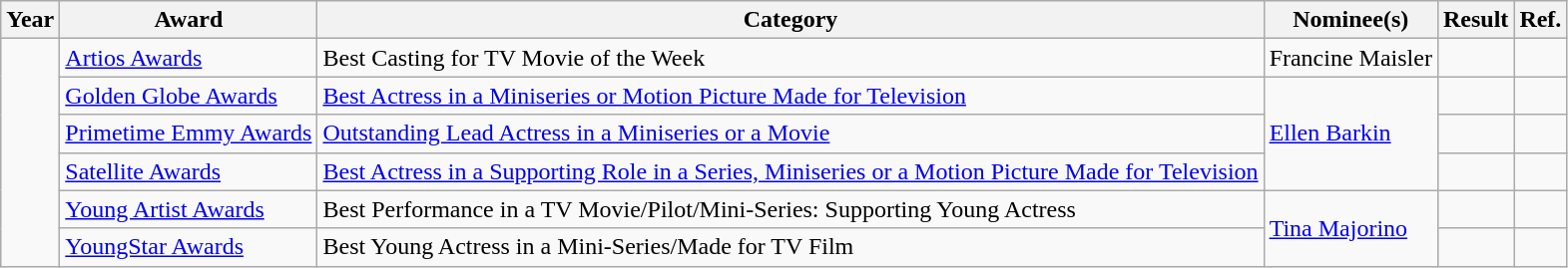<table class="wikitable plainrowheaders">
<tr>
<th>Year</th>
<th>Award</th>
<th>Category</th>
<th>Nominee(s)</th>
<th>Result</th>
<th>Ref.</th>
</tr>
<tr>
<td rowspan="6"></td>
<td><a href='#'>Artios Awards</a></td>
<td>Best Casting for TV Movie of the Week</td>
<td>Francine Maisler</td>
<td></td>
<td align="center"></td>
</tr>
<tr>
<td><a href='#'>Golden Globe Awards</a></td>
<td><a href='#'>Best Actress in a Miniseries or Motion Picture Made for Television</a></td>
<td rowspan="3"><a href='#'>Ellen Barkin</a></td>
<td></td>
<td align="center"></td>
</tr>
<tr>
<td><a href='#'>Primetime Emmy Awards</a></td>
<td><a href='#'>Outstanding Lead Actress in a Miniseries or a Movie</a></td>
<td></td>
<td align="center"></td>
</tr>
<tr>
<td><a href='#'>Satellite Awards</a></td>
<td><a href='#'>Best Actress in a Supporting Role in a Series, Miniseries or a Motion Picture Made for Television</a></td>
<td></td>
<td align="center"></td>
</tr>
<tr>
<td><a href='#'>Young Artist Awards</a></td>
<td>Best Performance in a TV Movie/Pilot/Mini-Series: Supporting Young Actress</td>
<td rowspan="2"><a href='#'>Tina Majorino</a></td>
<td></td>
<td align="center"></td>
</tr>
<tr>
<td><a href='#'>YoungStar Awards</a></td>
<td>Best Young Actress in a Mini-Series/Made for TV Film</td>
<td></td>
<td align="center"></td>
</tr>
</table>
